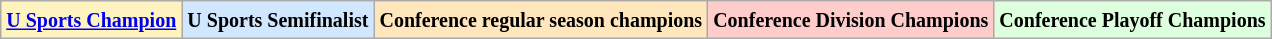<table class="wikitable">
<tr>
<td bgcolor="#FFF3BF"><small><strong><a href='#'>U Sports Champion</a> </strong></small></td>
<td bgcolor="#D0E7FF"><small><strong>U Sports Semifinalist</strong></small></td>
<td bgcolor="#FFE6BD"><small><strong>Conference regular season champions</strong></small></td>
<td bgcolor="#FFCCCC"><small><strong>Conference Division Champions</strong></small></td>
<td bgcolor="#ddffdd"><small><strong>Conference Playoff Champions</strong></small></td>
</tr>
</table>
